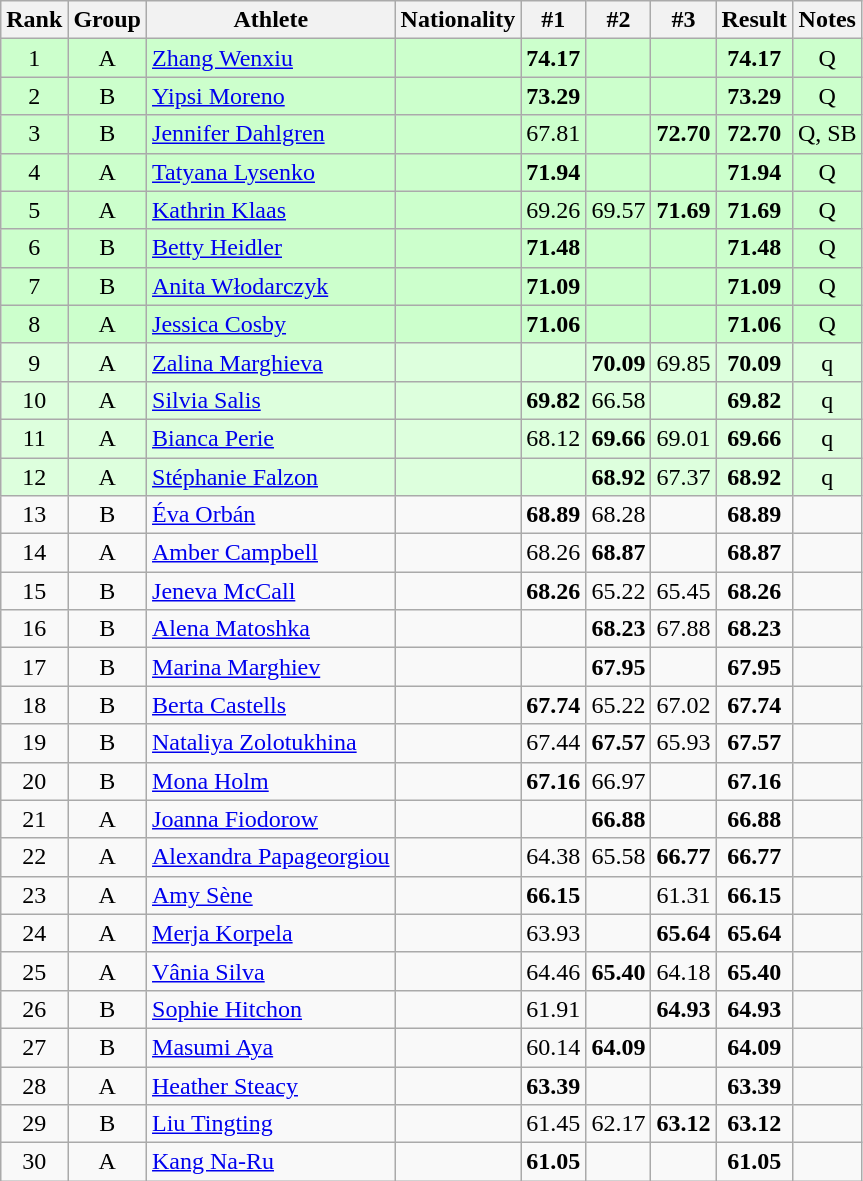<table class="wikitable sortable" style="text-align:center">
<tr>
<th>Rank</th>
<th>Group</th>
<th>Athlete</th>
<th>Nationality</th>
<th>#1</th>
<th>#2</th>
<th>#3</th>
<th>Result</th>
<th>Notes</th>
</tr>
<tr bgcolor=ccffcc>
<td>1</td>
<td>A</td>
<td align=left><a href='#'>Zhang Wenxiu</a></td>
<td align=left></td>
<td><strong>74.17</strong></td>
<td></td>
<td></td>
<td><strong>74.17</strong></td>
<td>Q</td>
</tr>
<tr bgcolor=ccffcc>
<td>2</td>
<td>B</td>
<td align=left><a href='#'>Yipsi Moreno</a></td>
<td align=left></td>
<td><strong>73.29</strong></td>
<td></td>
<td></td>
<td><strong>73.29</strong></td>
<td>Q</td>
</tr>
<tr bgcolor=ccffcc>
<td>3</td>
<td>B</td>
<td align=left><a href='#'>Jennifer Dahlgren</a></td>
<td align=left></td>
<td>67.81</td>
<td></td>
<td><strong>72.70</strong></td>
<td><strong>72.70</strong></td>
<td>Q, SB</td>
</tr>
<tr bgcolor=ccffcc>
<td>4</td>
<td>A</td>
<td align=left><a href='#'>Tatyana Lysenko</a></td>
<td align=left></td>
<td><strong>71.94</strong></td>
<td></td>
<td></td>
<td><strong>71.94</strong></td>
<td>Q</td>
</tr>
<tr bgcolor=ccffcc>
<td>5</td>
<td>A</td>
<td align=left><a href='#'>Kathrin Klaas</a></td>
<td align=left></td>
<td>69.26</td>
<td>69.57</td>
<td><strong>71.69</strong></td>
<td><strong>71.69</strong></td>
<td>Q</td>
</tr>
<tr bgcolor=ccffcc>
<td>6</td>
<td>B</td>
<td align=left><a href='#'>Betty Heidler</a></td>
<td align=left></td>
<td><strong>71.48</strong></td>
<td></td>
<td></td>
<td><strong>71.48</strong></td>
<td>Q</td>
</tr>
<tr bgcolor=ccffcc>
<td>7</td>
<td>B</td>
<td align=left><a href='#'>Anita Włodarczyk</a></td>
<td align=left></td>
<td><strong>71.09</strong></td>
<td></td>
<td></td>
<td><strong>71.09</strong></td>
<td>Q</td>
</tr>
<tr bgcolor=ccffcc>
<td>8</td>
<td>A</td>
<td align=left><a href='#'>Jessica Cosby</a></td>
<td align=left></td>
<td><strong>71.06</strong></td>
<td></td>
<td></td>
<td><strong>71.06</strong></td>
<td>Q</td>
</tr>
<tr bgcolor=ddffdd>
<td>9</td>
<td>A</td>
<td align=left><a href='#'>Zalina Marghieva</a></td>
<td align=left></td>
<td></td>
<td><strong>70.09</strong></td>
<td>69.85</td>
<td><strong>70.09</strong></td>
<td>q</td>
</tr>
<tr bgcolor=ddffdd>
<td>10</td>
<td>A</td>
<td align=left><a href='#'>Silvia Salis</a></td>
<td align=left></td>
<td><strong>69.82</strong></td>
<td>66.58</td>
<td></td>
<td><strong>69.82</strong></td>
<td>q</td>
</tr>
<tr bgcolor=ddffdd>
<td>11</td>
<td>A</td>
<td align=left><a href='#'>Bianca Perie</a></td>
<td align=left></td>
<td>68.12</td>
<td><strong>69.66</strong></td>
<td>69.01</td>
<td><strong>69.66</strong></td>
<td>q</td>
</tr>
<tr bgcolor=ddffdd>
<td>12</td>
<td>A</td>
<td align=left><a href='#'>Stéphanie Falzon</a></td>
<td align=left></td>
<td></td>
<td><strong>68.92</strong></td>
<td>67.37</td>
<td><strong>68.92</strong></td>
<td>q</td>
</tr>
<tr>
<td>13</td>
<td>B</td>
<td align=left><a href='#'>Éva Orbán</a></td>
<td align=left></td>
<td><strong>68.89</strong></td>
<td>68.28</td>
<td></td>
<td><strong>68.89</strong></td>
<td></td>
</tr>
<tr>
<td>14</td>
<td>A</td>
<td align=left><a href='#'>Amber Campbell</a></td>
<td align=left></td>
<td>68.26</td>
<td><strong>68.87</strong></td>
<td></td>
<td><strong>68.87</strong></td>
<td></td>
</tr>
<tr>
<td>15</td>
<td>B</td>
<td align=left><a href='#'>Jeneva McCall</a></td>
<td align=left></td>
<td><strong>68.26</strong></td>
<td>65.22</td>
<td>65.45</td>
<td><strong>68.26</strong></td>
<td></td>
</tr>
<tr>
<td>16</td>
<td>B</td>
<td align=left><a href='#'>Alena Matoshka</a></td>
<td align=left></td>
<td></td>
<td><strong>68.23</strong></td>
<td>67.88</td>
<td><strong>68.23</strong></td>
<td></td>
</tr>
<tr>
<td>17</td>
<td>B</td>
<td align=left><a href='#'>Marina Marghiev</a></td>
<td align=left></td>
<td></td>
<td><strong>67.95</strong></td>
<td></td>
<td><strong>67.95</strong></td>
<td></td>
</tr>
<tr>
<td>18</td>
<td>B</td>
<td align=left><a href='#'>Berta Castells</a></td>
<td align=left></td>
<td><strong>67.74</strong></td>
<td>65.22</td>
<td>67.02</td>
<td><strong>67.74</strong></td>
<td></td>
</tr>
<tr>
<td>19</td>
<td>B</td>
<td align=left><a href='#'>Nataliya Zolotukhina</a></td>
<td align=left></td>
<td>67.44</td>
<td><strong>67.57</strong></td>
<td>65.93</td>
<td><strong>67.57</strong></td>
<td></td>
</tr>
<tr>
<td>20</td>
<td>B</td>
<td align=left><a href='#'>Mona Holm</a></td>
<td align=left></td>
<td><strong>67.16</strong></td>
<td>66.97</td>
<td></td>
<td><strong>67.16</strong></td>
<td></td>
</tr>
<tr>
<td>21</td>
<td>A</td>
<td align=left><a href='#'>Joanna Fiodorow</a></td>
<td align=left></td>
<td></td>
<td><strong>66.88</strong></td>
<td></td>
<td><strong>66.88</strong></td>
<td></td>
</tr>
<tr>
<td>22</td>
<td>A</td>
<td align=left><a href='#'>Alexandra Papageorgiou</a></td>
<td align=left></td>
<td>64.38</td>
<td>65.58</td>
<td><strong>66.77</strong></td>
<td><strong>66.77</strong></td>
<td></td>
</tr>
<tr>
<td>23</td>
<td>A</td>
<td align=left><a href='#'>Amy Sène</a></td>
<td align=left></td>
<td><strong>66.15</strong></td>
<td></td>
<td>61.31</td>
<td><strong>66.15</strong></td>
<td></td>
</tr>
<tr>
<td>24</td>
<td>A</td>
<td align=left><a href='#'>Merja Korpela</a></td>
<td align=left></td>
<td>63.93</td>
<td></td>
<td><strong>65.64</strong></td>
<td><strong>65.64</strong></td>
<td></td>
</tr>
<tr>
<td>25</td>
<td>A</td>
<td align=left><a href='#'>Vânia Silva</a></td>
<td align=left></td>
<td>64.46</td>
<td><strong>65.40</strong></td>
<td>64.18</td>
<td><strong>65.40</strong></td>
<td></td>
</tr>
<tr>
<td>26</td>
<td>B</td>
<td align=left><a href='#'>Sophie Hitchon</a></td>
<td align=left></td>
<td>61.91</td>
<td></td>
<td><strong>64.93</strong></td>
<td><strong>64.93</strong></td>
<td></td>
</tr>
<tr>
<td>27</td>
<td>B</td>
<td align=left><a href='#'>Masumi Aya</a></td>
<td align=left></td>
<td>60.14</td>
<td><strong>64.09</strong></td>
<td></td>
<td><strong>64.09</strong></td>
<td></td>
</tr>
<tr>
<td>28</td>
<td>A</td>
<td align=left><a href='#'>Heather Steacy</a></td>
<td align=left></td>
<td><strong>63.39</strong></td>
<td></td>
<td></td>
<td><strong>63.39</strong></td>
<td></td>
</tr>
<tr>
<td>29</td>
<td>B</td>
<td align=left><a href='#'>Liu Tingting</a></td>
<td align=left></td>
<td>61.45</td>
<td>62.17</td>
<td><strong>63.12</strong></td>
<td><strong>63.12</strong></td>
<td></td>
</tr>
<tr>
<td>30</td>
<td>A</td>
<td align=left><a href='#'>Kang Na-Ru</a></td>
<td align=left></td>
<td><strong>61.05</strong></td>
<td></td>
<td></td>
<td><strong>61.05</strong></td>
<td></td>
</tr>
</table>
